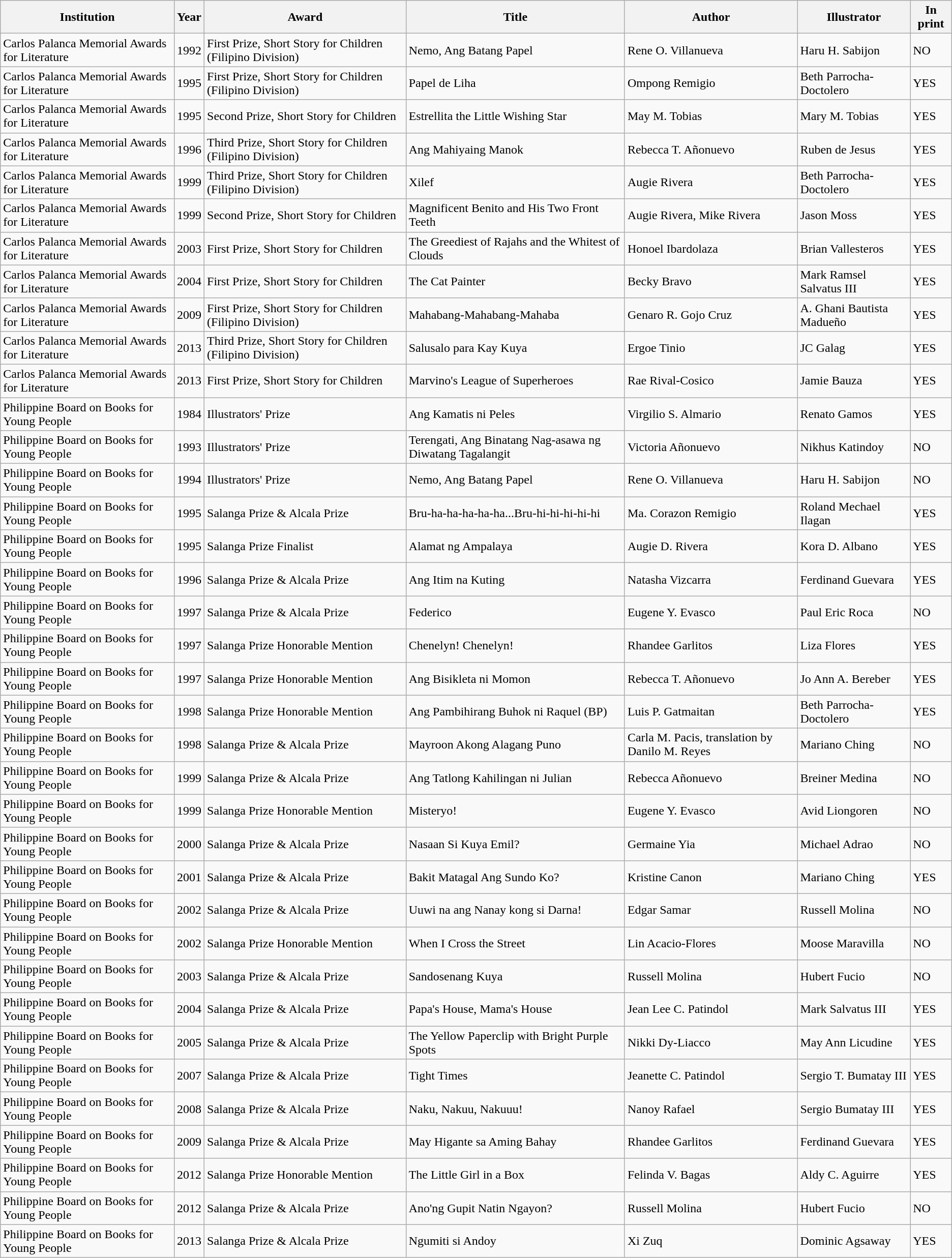<table class="wikitable sortable">
<tr>
<th>Institution</th>
<th>Year</th>
<th>Award</th>
<th>Title</th>
<th>Author</th>
<th>Illustrator</th>
<th>In print</th>
</tr>
<tr>
<td>Carlos  Palanca Memorial Awards for Literature</td>
<td>1992</td>
<td>First Prize,  Short Story for Children (Filipino Division)</td>
<td>Nemo, Ang  Batang Papel</td>
<td>Rene O.  Villanueva</td>
<td>Haru H. Sabijon</td>
<td>NO</td>
</tr>
<tr>
<td>Carlos Palanca Memorial Awards for Literature</td>
<td>1995</td>
<td>First  Prize, Short Story for Children (Filipino Division)</td>
<td>Papel  de Liha</td>
<td>Ompong  Remigio</td>
<td>Beth  Parrocha-Doctolero</td>
<td>YES</td>
</tr>
<tr>
<td>Carlos Palanca Memorial Awards for Literature</td>
<td>1995</td>
<td>Second  Prize, Short Story for Children</td>
<td>Estrellita  the Little Wishing Star</td>
<td>May  M. Tobias</td>
<td>Mary  M. Tobias</td>
<td>YES</td>
</tr>
<tr>
<td>Carlos Palanca Memorial Awards for Literature</td>
<td>1996</td>
<td>Third  Prize, Short Story for Children (Filipino Division)</td>
<td>Ang  Mahiyaing Manok</td>
<td>Rebecca  T. Añonuevo</td>
<td>Ruben  de Jesus</td>
<td>YES</td>
</tr>
<tr>
<td>Carlos Palanca Memorial Awards for Literature</td>
<td>1999</td>
<td>Third  Prize, Short Story for Children (Filipino Division)</td>
<td>Xilef</td>
<td>Augie  Rivera</td>
<td>Beth  Parrocha-Doctolero</td>
<td>YES</td>
</tr>
<tr>
<td>Carlos Palanca Memorial Awards for Literature</td>
<td>1999</td>
<td>Second  Prize, Short Story for Children</td>
<td>Magnificent  Benito and His Two Front Teeth</td>
<td>Augie  Rivera, Mike Rivera</td>
<td>Jason  Moss</td>
<td>YES</td>
</tr>
<tr>
<td>Carlos Palanca Memorial Awards for Literature</td>
<td>2003</td>
<td>First  Prize, Short Story for Children</td>
<td>The  Greediest of Rajahs and the Whitest of Clouds</td>
<td>Honoel  Ibardolaza</td>
<td>Brian  Vallesteros</td>
<td>YES</td>
</tr>
<tr>
<td>Carlos Palanca Memorial Awards for Literature</td>
<td>2004</td>
<td>First  Prize, Short Story for Children</td>
<td>The  Cat Painter</td>
<td>Becky  Bravo</td>
<td>Mark  Ramsel Salvatus III</td>
<td>YES</td>
</tr>
<tr>
<td>Carlos Palanca Memorial Awards for Literature</td>
<td>2009</td>
<td>First  Prize, Short Story for Children (Filipino Division)</td>
<td>Mahabang-Mahabang-Mahaba</td>
<td>Genaro  R. Gojo Cruz</td>
<td>A.  Ghani Bautista Madueño</td>
<td>YES</td>
</tr>
<tr>
<td>Carlos Palanca Memorial Awards for Literature</td>
<td>2013</td>
<td>Third  Prize, Short Story for Children (Filipino Division)</td>
<td>Salusalo  para Kay Kuya</td>
<td>Ergoe  Tinio</td>
<td>JC  Galag</td>
<td>YES</td>
</tr>
<tr>
<td>Carlos Palanca Memorial Awards for Literature</td>
<td>2013</td>
<td>First  Prize, Short Story for Children</td>
<td>Marvino's  League of Superheroes</td>
<td>Rae  Rival-Cosico</td>
<td>Jamie  Bauza</td>
<td>YES</td>
</tr>
<tr>
<td>Philippine  Board on Books for Young People</td>
<td>1984</td>
<td>Illustrators'  Prize</td>
<td>Ang Kamatis ni  Peles</td>
<td>Virgilio S.  Almario</td>
<td>Renato Gamos</td>
<td>YES</td>
</tr>
<tr>
<td>Philippine Board on Books for Young People</td>
<td>1993</td>
<td>Illustrators'  Prize</td>
<td>Terengati,  Ang Binatang Nag-asawa ng Diwatang Tagalangit</td>
<td>Victoria  Añonuevo</td>
<td>Nikhus  Katindoy</td>
<td>NO</td>
</tr>
<tr>
<td>Philippine Board on Books for Young People</td>
<td>1994</td>
<td>Illustrators'  Prize</td>
<td>Nemo,  Ang Batang Papel</td>
<td>Rene  O. Villanueva</td>
<td>Haru  H. Sabijon</td>
<td>NO</td>
</tr>
<tr>
<td>Philippine Board on Books for Young People</td>
<td>1995</td>
<td>Salanga  Prize & Alcala Prize</td>
<td>Bru-ha-ha-ha-ha-ha...Bru-hi-hi-hi-hi-hi</td>
<td>Ma.  Corazon Remigio</td>
<td>Roland  Mechael Ilagan</td>
<td>YES</td>
</tr>
<tr>
<td>Philippine Board on Books for Young People</td>
<td>1995</td>
<td>Salanga  Prize Finalist</td>
<td>Alamat  ng Ampalaya</td>
<td>Augie  D. Rivera</td>
<td>Kora  D. Albano</td>
<td>YES</td>
</tr>
<tr>
<td>Philippine Board on Books for Young People</td>
<td>1996</td>
<td>Salanga  Prize & Alcala Prize</td>
<td>Ang  Itim na Kuting</td>
<td>Natasha  Vizcarra</td>
<td>Ferdinand  Guevara</td>
<td>YES</td>
</tr>
<tr>
<td>Philippine Board on Books for Young People</td>
<td>1997</td>
<td>Salanga  Prize & Alcala Prize</td>
<td>Federico</td>
<td>Eugene  Y. Evasco</td>
<td>Paul  Eric Roca</td>
<td>NO</td>
</tr>
<tr>
<td>Philippine Board on Books for Young People</td>
<td>1997</td>
<td>Salanga  Prize Honorable Mention</td>
<td>Chenelyn!  Chenelyn!</td>
<td>Rhandee  Garlitos</td>
<td>Liza  Flores</td>
<td>YES</td>
</tr>
<tr>
<td>Philippine Board on Books for Young People</td>
<td>1997</td>
<td>Salanga  Prize Honorable Mention</td>
<td>Ang  Bisikleta ni Momon</td>
<td>Rebecca  T. Añonuevo</td>
<td>Jo  Ann A. Bereber</td>
<td>YES</td>
</tr>
<tr>
<td>Philippine  Board on Books for Young People</td>
<td>1998</td>
<td>Salanga Prize  Honorable Mention</td>
<td>Ang Pambihirang  Buhok ni Raquel (BP)</td>
<td>Luis P.  Gatmaitan</td>
<td>Beth  Parrocha-Doctolero</td>
<td>YES</td>
</tr>
<tr>
<td>Philippine Board on Books for Young People</td>
<td>1998</td>
<td>Salanga  Prize & Alcala Prize</td>
<td>Mayroon  Akong Alagang Puno</td>
<td>Carla  M. Pacis, translation by Danilo M. Reyes</td>
<td>Mariano  Ching</td>
<td>NO</td>
</tr>
<tr>
<td>Philippine Board on Books for Young People</td>
<td>1999</td>
<td>Salanga  Prize & Alcala Prize</td>
<td>Ang  Tatlong Kahilingan ni Julian</td>
<td>Rebecca  Añonuevo</td>
<td>Breiner  Medina</td>
<td>NO</td>
</tr>
<tr>
<td>Philippine Board on Books for Young People</td>
<td>1999</td>
<td>Salanga  Prize Honorable Mention</td>
<td>Misteryo!</td>
<td>Eugene  Y. Evasco</td>
<td>Avid  Liongoren</td>
<td>NO</td>
</tr>
<tr>
<td>Philippine Board on Books for Young People</td>
<td>2000</td>
<td>Salanga  Prize & Alcala Prize</td>
<td>Nasaan  Si Kuya Emil?</td>
<td>Germaine  Yia</td>
<td>Michael  Adrao</td>
<td>NO</td>
</tr>
<tr>
<td>Philippine Board on Books for Young People</td>
<td>2001</td>
<td>Salanga  Prize & Alcala Prize</td>
<td>Bakit  Matagal Ang Sundo Ko?</td>
<td>Kristine  Canon</td>
<td>Mariano  Ching</td>
<td>YES</td>
</tr>
<tr>
<td>Philippine Board on Books for Young People</td>
<td>2002</td>
<td>Salanga  Prize & Alcala Prize</td>
<td>Uuwi  na ang Nanay kong si Darna!</td>
<td>Edgar  Samar</td>
<td>Russell  Molina</td>
<td>NO</td>
</tr>
<tr>
<td>Philippine Board on Books for Young People</td>
<td>2002</td>
<td>Salanga  Prize Honorable Mention</td>
<td>When  I Cross the Street</td>
<td>Lin  Acacio-Flores</td>
<td>Moose  Maravilla</td>
<td>NO</td>
</tr>
<tr>
<td>Philippine Board on Books for Young People</td>
<td>2003</td>
<td>Salanga  Prize & Alcala Prize</td>
<td>Sandosenang  Kuya</td>
<td>Russell  Molina</td>
<td>Hubert  Fucio</td>
<td>NO</td>
</tr>
<tr>
<td>Philippine Board on Books for Young People</td>
<td>2004</td>
<td>Salanga  Prize & Alcala Prize</td>
<td>Papa's  House, Mama's House</td>
<td>Jean  Lee C. Patindol</td>
<td>Mark  Salvatus III</td>
<td>YES</td>
</tr>
<tr>
<td>Philippine  Board on Books for Young People</td>
<td>2005</td>
<td>Salanga Prize  & Alcala Prize</td>
<td>The Yellow  Paperclip with Bright Purple Spots</td>
<td>Nikki Dy-Liacco</td>
<td>May Ann  Licudine</td>
<td>YES</td>
</tr>
<tr>
<td>Philippine Board on Books for Young People</td>
<td>2007</td>
<td>Salanga  Prize & Alcala Prize</td>
<td>Tight  Times</td>
<td>Jeanette  C. Patindol</td>
<td>Sergio  T. Bumatay III</td>
<td>YES</td>
</tr>
<tr>
<td>Philippine Board on Books for Young People</td>
<td>2008</td>
<td>Salanga  Prize & Alcala Prize</td>
<td>Naku,  Nakuu, Nakuuu!</td>
<td>Nanoy  Rafael</td>
<td>Sergio  Bumatay III</td>
<td>YES</td>
</tr>
<tr>
<td>Philippine Board on Books for Young People</td>
<td>2009</td>
<td>Salanga  Prize & Alcala Prize</td>
<td>May  Higante sa Aming Bahay</td>
<td>Rhandee  Garlitos</td>
<td>Ferdinand  Guevara</td>
<td>YES</td>
</tr>
<tr>
<td>Philippine Board on Books for Young People</td>
<td>2012</td>
<td>Salanga  Prize Honorable Mention</td>
<td>The  Little Girl in a Box</td>
<td>Felinda  V. Bagas</td>
<td>Aldy  C. Aguirre</td>
<td>YES</td>
</tr>
<tr>
<td>Philippine Board on Books for Young People</td>
<td>2012</td>
<td>Salanga  Prize & Alcala Prize</td>
<td>Ano'ng  Gupit Natin Ngayon?</td>
<td>Russell  Molina</td>
<td>Hubert  Fucio</td>
<td>NO</td>
</tr>
<tr>
<td>Philippine Board on Books for Young People</td>
<td>2013</td>
<td>Salanga  Prize & Alcala Prize</td>
<td>Ngumiti si Andoy</td>
<td>Xi  Zuq</td>
<td>Dominic  Agsaway</td>
<td>YES</td>
</tr>
</table>
